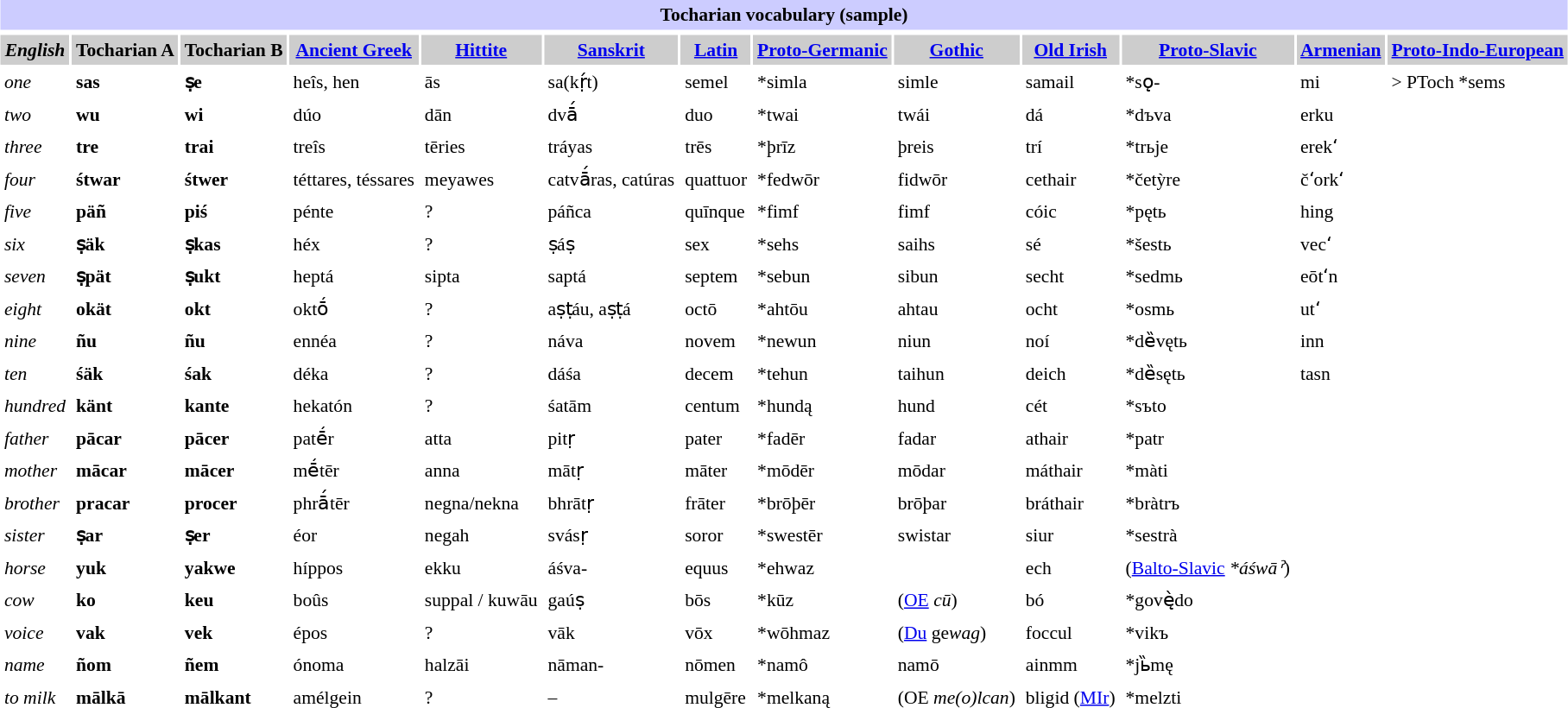<table style="margin:0 auto;font-size: 90%;" class="toccolours" colspan="2" cellpadding="3">
<tr>
<td colspan="14" align="center" style="background:#ccf"><strong>Tocharian vocabulary (sample)</strong></td>
</tr>
<tr>
</tr>
<tr bgcolor="#cdcdcd">
<th><em>English</em></th>
<th>Tocharian A</th>
<th>Tocharian B</th>
<th><a href='#'>Ancient Greek</a></th>
<th><a href='#'>Hittite</a></th>
<th><a href='#'>Sanskrit</a></th>
<th><a href='#'>Latin</a></th>
<th><a href='#'>Proto-Germanic</a></th>
<th><a href='#'>Gothic</a></th>
<th><a href='#'>Old Irish</a></th>
<th><a href='#'>Proto-Slavic</a></th>
<th><a href='#'>Armenian</a></th>
<th><a href='#'>Proto-Indo-European</a></th>
</tr>
<tr>
<td><em>one</em></td>
<td><strong>sas</strong></td>
<td><strong>ṣe</strong></td>
<td>heîs, hen</td>
<td>ās</td>
<td>sa(kṛ́t)</td>
<td>semel</td>
<td>*simla</td>
<td>simle</td>
<td>samail</td>
<td>*sǫ-</td>
<td>mi</td>
<td> > PToch *sems</td>
</tr>
<tr>
<td><em>two</em></td>
<td><strong>wu</strong></td>
<td><strong>wi</strong></td>
<td>dúo</td>
<td>dān</td>
<td>dvā́</td>
<td>duo</td>
<td>*twai</td>
<td>twái</td>
<td>dá</td>
<td>*dъva</td>
<td>erku</td>
<td><em></em></td>
</tr>
<tr>
<td><em>three</em></td>
<td><strong>tre</strong></td>
<td><strong>trai</strong></td>
<td>treîs</td>
<td>tēries</td>
<td>tráyas</td>
<td>trēs</td>
<td>*þrīz</td>
<td>þreis</td>
<td>trí</td>
<td>*trьje</td>
<td>erekʻ</td>
<td><em></em></td>
</tr>
<tr>
<td><em>four</em></td>
<td><strong>śtwar</strong></td>
<td><strong>śtwer</strong></td>
<td>téttares, téssares</td>
<td>meyawes</td>
<td>catvā́ras, catúras</td>
<td>quattuor</td>
<td>*fedwōr</td>
<td>fidwōr</td>
<td>cethair</td>
<td>*četỳre</td>
<td>čʻorkʻ</td>
<td><em></em></td>
</tr>
<tr>
<td><em>five</em></td>
<td><strong>päñ</strong></td>
<td><strong>piś</strong></td>
<td>pénte</td>
<td>?</td>
<td>páñca</td>
<td>quīnque</td>
<td>*fimf</td>
<td>fimf</td>
<td>cóic</td>
<td>*pętь</td>
<td>hing</td>
<td><em></em></td>
</tr>
<tr>
<td><em>six</em></td>
<td><strong>ṣäk</strong></td>
<td><strong>ṣkas</strong></td>
<td>héx</td>
<td>?</td>
<td>ṣáṣ</td>
<td>sex</td>
<td>*sehs</td>
<td>saihs</td>
<td>sé</td>
<td>*šestь</td>
<td>vecʻ</td>
<td><em></em></td>
</tr>
<tr>
<td><em>seven</em></td>
<td><strong>ṣpät</strong></td>
<td><strong>ṣukt</strong></td>
<td>heptá</td>
<td>sipta</td>
<td>saptá</td>
<td>septem</td>
<td>*sebun</td>
<td>sibun</td>
<td>secht</td>
<td>*sedmь</td>
<td>eōtʻn</td>
<td><em></em></td>
</tr>
<tr>
<td><em>eight</em></td>
<td><strong>okät</strong></td>
<td><strong>okt</strong></td>
<td>oktṓ</td>
<td>?</td>
<td>aṣṭáu, aṣṭá</td>
<td>octō</td>
<td>*ahtōu</td>
<td>ahtau</td>
<td>ocht</td>
<td>*osmь</td>
<td>utʻ</td>
<td><em></em></td>
</tr>
<tr>
<td><em>nine</em></td>
<td><strong>ñu</strong></td>
<td><strong>ñu</strong></td>
<td>ennéa</td>
<td>?</td>
<td>náva</td>
<td>novem</td>
<td>*newun</td>
<td>niun</td>
<td>noí</td>
<td>*dȅvętь</td>
<td>inn</td>
<td><em></em></td>
</tr>
<tr>
<td><em>ten</em></td>
<td><strong>śäk</strong></td>
<td><strong>śak</strong></td>
<td>déka</td>
<td>?</td>
<td>dáśa</td>
<td>decem</td>
<td>*tehun</td>
<td>taihun</td>
<td>deich</td>
<td>*dȅsętь</td>
<td>tasn</td>
<td><em></em></td>
</tr>
<tr>
<td><em>hundred</em></td>
<td><strong>känt</strong></td>
<td><strong>kante</strong></td>
<td>hekatón</td>
<td>?</td>
<td>śatām</td>
<td>centum</td>
<td>*hundą</td>
<td>hund</td>
<td>cét</td>
<td>*sъto</td>
<td></td>
<td><em></em></td>
</tr>
<tr>
<td><em>father</em></td>
<td><strong>pācar</strong></td>
<td><strong>pācer</strong></td>
<td>patḗr</td>
<td>atta</td>
<td>pitṛ</td>
<td>pater</td>
<td>*fadēr</td>
<td>fadar</td>
<td>athair</td>
<td>*patr</td>
<td></td>
<td><em></em></td>
</tr>
<tr>
<td><em>mother</em></td>
<td><strong>mācar</strong></td>
<td><strong>mācer</strong></td>
<td>mḗtēr</td>
<td>anna</td>
<td>mātṛ</td>
<td>māter</td>
<td>*mōdēr</td>
<td>mōdar</td>
<td>máthair</td>
<td>*màti</td>
<td></td>
<td><em></em></td>
</tr>
<tr>
<td><em>brother</em></td>
<td><strong>pracar</strong></td>
<td><strong>procer</strong></td>
<td>phrā́tēr</td>
<td>negna/nekna</td>
<td>bhrātṛ</td>
<td>frāter</td>
<td>*brōþēr</td>
<td>brōþar</td>
<td>bráthair</td>
<td>*bràtrъ</td>
<td></td>
<td><em></em></td>
</tr>
<tr>
<td><em>sister</em></td>
<td><strong>ṣar</strong></td>
<td><strong>ṣer</strong></td>
<td>éor</td>
<td>negah</td>
<td>svásṛ</td>
<td>soror</td>
<td>*swestēr</td>
<td>swistar</td>
<td>siur</td>
<td>*sestrà</td>
<td></td>
<td><em></em></td>
</tr>
<tr>
<td><em>horse</em></td>
<td><strong>yuk</strong></td>
<td><strong>yakwe</strong></td>
<td>híppos</td>
<td>ekku</td>
<td>áśva-</td>
<td>equus</td>
<td>*ehwaz</td>
<td></td>
<td>ech</td>
<td>(<a href='#'>Balto-Slavic</a> <em>*áśwāˀ</em>)</td>
<td></td>
<td><em></em></td>
</tr>
<tr>
<td><em>cow</em></td>
<td><strong>ko</strong></td>
<td><strong>keu</strong></td>
<td>boûs</td>
<td>suppal / kuwāu</td>
<td>gaúṣ</td>
<td>bōs</td>
<td>*kūz</td>
<td>(<a href='#'>OE</a> <em>cū</em>)</td>
<td>bó</td>
<td>*govę̀do</td>
<td></td>
<td><em></em></td>
</tr>
<tr>
<td><em>voice</em></td>
<td><strong>vak</strong></td>
<td><strong>vek</strong></td>
<td>épos</td>
<td>?</td>
<td>vāk</td>
<td>vōx</td>
<td>*wōhmaz</td>
<td>(<a href='#'>Du</a> ge<em>wag</em>)</td>
<td>foccul</td>
<td>*vikъ</td>
<td></td>
<td><em></em></td>
</tr>
<tr>
<td><em>name</em></td>
<td><strong>ñom</strong></td>
<td><strong>ñem</strong></td>
<td>ónoma</td>
<td>halzāi</td>
<td>nāman-</td>
<td>nōmen</td>
<td>*namô</td>
<td>namō</td>
<td>ainmm</td>
<td>*jь̏mę</td>
<td></td>
<td><em></em></td>
</tr>
<tr>
<td><em>to milk</em></td>
<td><strong>mālkā</strong></td>
<td><strong>mālkant</strong></td>
<td>amélgein</td>
<td>?</td>
<td>–</td>
<td>mulgēre</td>
<td>*melkaną</td>
<td>(OE <em>me(o)lcan</em>)</td>
<td>bligid (<a href='#'>MIr</a>)</td>
<td>*melzti</td>
<td></td>
<td><em></em></td>
</tr>
</table>
